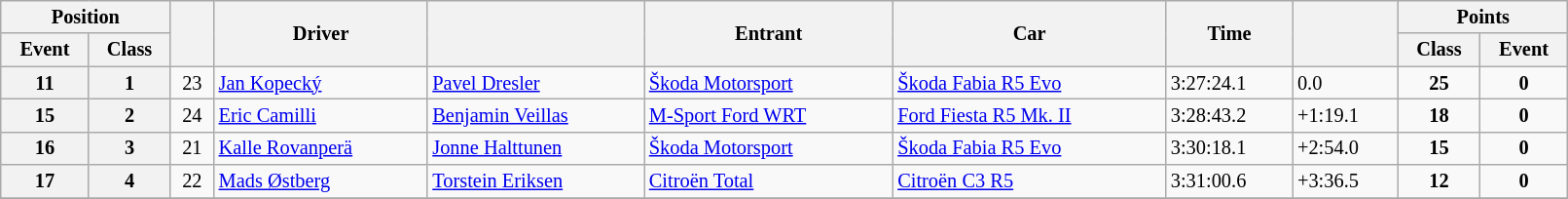<table class="wikitable" width=85% style="font-size: 85%;">
<tr>
<th colspan="2">Position</th>
<th rowspan="2"></th>
<th rowspan="2">Driver</th>
<th rowspan="2"></th>
<th rowspan="2">Entrant</th>
<th rowspan="2">Car</th>
<th rowspan="2">Time</th>
<th rowspan="2"></th>
<th colspan="2">Points</th>
</tr>
<tr>
<th>Event</th>
<th>Class</th>
<th>Class</th>
<th>Event</th>
</tr>
<tr>
<th>11</th>
<th>1</th>
<td align="center">23</td>
<td><a href='#'>Jan Kopecký</a></td>
<td><a href='#'>Pavel Dresler</a></td>
<td><a href='#'>Škoda Motorsport</a></td>
<td><a href='#'>Škoda Fabia R5 Evo</a></td>
<td>3:27:24.1</td>
<td>0.0</td>
<td align="center"><strong>25</strong></td>
<td align="center"><strong>0</strong></td>
</tr>
<tr>
<th>15</th>
<th>2</th>
<td align="center">24</td>
<td><a href='#'>Eric Camilli</a></td>
<td><a href='#'>Benjamin Veillas</a></td>
<td nowrap><a href='#'>M-Sport Ford WRT</a></td>
<td nowrap><a href='#'>Ford Fiesta R5 Mk. II</a></td>
<td>3:28:43.2</td>
<td>+1:19.1</td>
<td align="center"><strong>18</strong></td>
<td align="center"><strong>0</strong></td>
</tr>
<tr>
<th>16</th>
<th>3</th>
<td align="center">21</td>
<td nowrap><a href='#'>Kalle Rovanperä</a></td>
<td nowrap><a href='#'>Jonne Halttunen</a></td>
<td nowrap><a href='#'>Škoda Motorsport</a></td>
<td><a href='#'>Škoda Fabia R5 Evo</a></td>
<td>3:30:18.1</td>
<td>+2:54.0</td>
<td align="center"><strong>15</strong></td>
<td align="center"><strong>0</strong></td>
</tr>
<tr>
<th>17</th>
<th>4</th>
<td align="center">22</td>
<td><a href='#'>Mads Østberg</a></td>
<td><a href='#'>Torstein Eriksen</a></td>
<td><a href='#'>Citroën Total</a></td>
<td><a href='#'>Citroën C3 R5</a></td>
<td>3:31:00.6</td>
<td>+3:36.5</td>
<td align="center"><strong>12</strong></td>
<td align="center"><strong>0</strong></td>
</tr>
<tr>
</tr>
</table>
